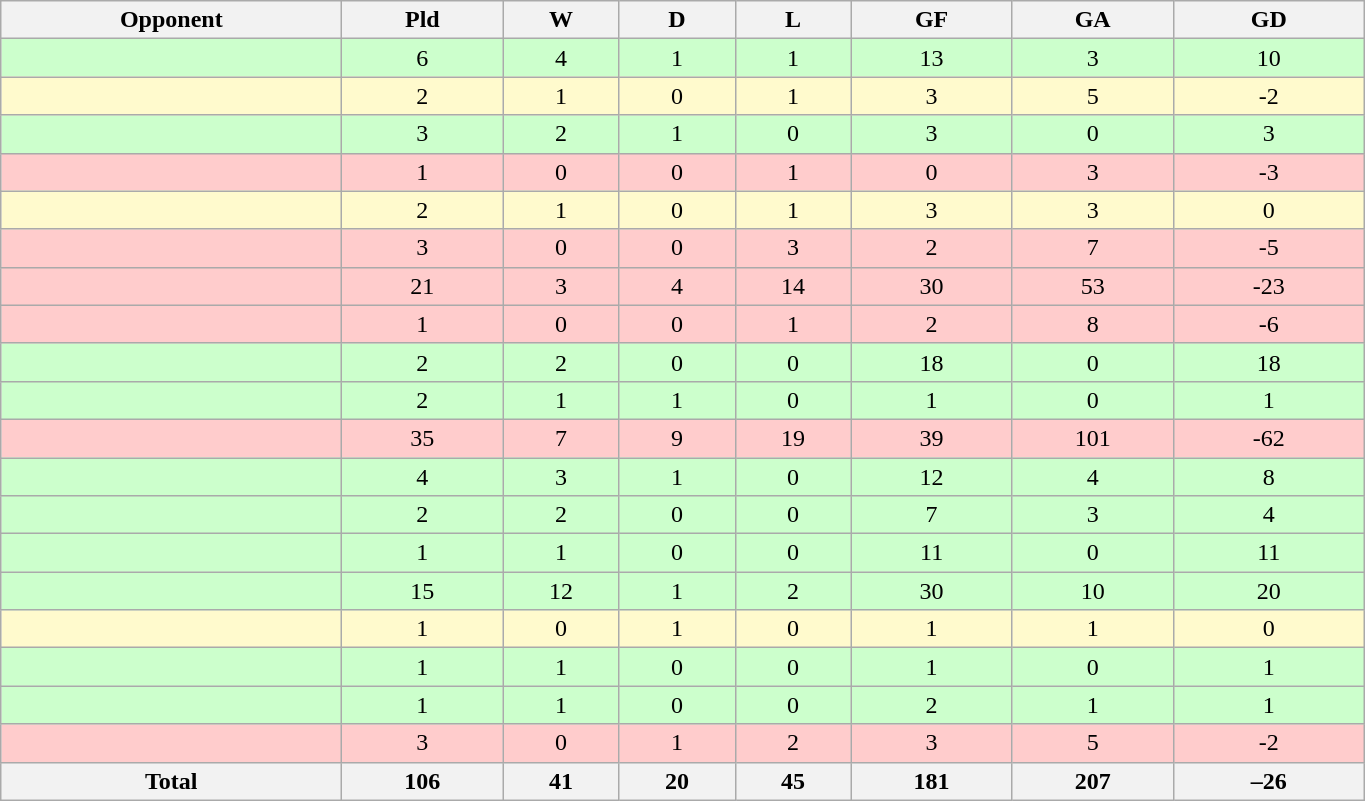<table class="wikitable sortable" style="text-align: center">
<tr>
<th width=220>Opponent<br></th>
<th width=100>Pld<br></th>
<th width=70>W<br></th>
<th width=70>D<br></th>
<th width=70>L<br></th>
<th width=100>GF<br></th>
<th width=100>GA<br></th>
<th width=120>GD<br></th>
</tr>
<tr bgcolor="#CCFFCC">
<td align=left></td>
<td>6</td>
<td>4</td>
<td>1</td>
<td>1</td>
<td>13</td>
<td>3</td>
<td>10</td>
</tr>
<tr bgcolor="#FFFACD">
<td align=left></td>
<td>2</td>
<td>1</td>
<td>0</td>
<td>1</td>
<td>3</td>
<td>5</td>
<td>-2</td>
</tr>
<tr bgcolor="#CCFFCC">
<td align=left></td>
<td>3</td>
<td>2</td>
<td>1</td>
<td>0</td>
<td>3</td>
<td>0</td>
<td>3</td>
</tr>
<tr bgcolor="#FFCCCC">
<td align=left></td>
<td>1</td>
<td>0</td>
<td>0</td>
<td>1</td>
<td>0</td>
<td>3</td>
<td>-3</td>
</tr>
<tr bgcolor="#FFFACD">
<td align=left></td>
<td>2</td>
<td>1</td>
<td>0</td>
<td>1</td>
<td>3</td>
<td>3</td>
<td>0</td>
</tr>
<tr bgcolor="#FFCCCC">
<td align=left></td>
<td>3</td>
<td>0</td>
<td>0</td>
<td>3</td>
<td>2</td>
<td>7</td>
<td>-5</td>
</tr>
<tr bgcolor="#FFCCCC">
<td align=left></td>
<td>21</td>
<td>3</td>
<td>4</td>
<td>14</td>
<td>30</td>
<td>53</td>
<td>-23</td>
</tr>
<tr bgcolor="#FFCCCC">
<td align=left></td>
<td>1</td>
<td>0</td>
<td>0</td>
<td>1</td>
<td>2</td>
<td>8</td>
<td>-6</td>
</tr>
<tr bgcolor="#CCFFCC">
<td align=left></td>
<td>2</td>
<td>2</td>
<td>0</td>
<td>0</td>
<td>18</td>
<td>0</td>
<td>18</td>
</tr>
<tr bgcolor="#CCFFCC">
<td align=left></td>
<td>2</td>
<td>1</td>
<td>1</td>
<td>0</td>
<td>1</td>
<td>0</td>
<td>1</td>
</tr>
<tr bgcolor="#FFCCCC">
<td align=left></td>
<td>35</td>
<td>7</td>
<td>9</td>
<td>19</td>
<td>39</td>
<td>101</td>
<td>-62</td>
</tr>
<tr bgcolor="#CCFFCC">
<td align=left></td>
<td>4</td>
<td>3</td>
<td>1</td>
<td>0</td>
<td>12</td>
<td>4</td>
<td>8</td>
</tr>
<tr bgcolor="#CCFFCC">
<td align=left></td>
<td>2</td>
<td>2</td>
<td>0</td>
<td>0</td>
<td>7</td>
<td>3</td>
<td>4</td>
</tr>
<tr bgcolor="#CCFFCC">
<td align=left></td>
<td>1</td>
<td>1</td>
<td>0</td>
<td>0</td>
<td>11</td>
<td>0</td>
<td>11</td>
</tr>
<tr bgcolor="#CCFFCC">
<td align=left></td>
<td>15</td>
<td>12</td>
<td>1</td>
<td>2</td>
<td>30</td>
<td>10</td>
<td>20</td>
</tr>
<tr bgcolor="#FFFACD">
<td align=left></td>
<td>1</td>
<td>0</td>
<td>1</td>
<td>0</td>
<td>1</td>
<td>1</td>
<td>0</td>
</tr>
<tr bgcolor="#CCFFCC">
<td align=left></td>
<td>1</td>
<td>1</td>
<td>0</td>
<td>0</td>
<td>1</td>
<td>0</td>
<td>1</td>
</tr>
<tr bgcolor="#CCFFCC">
<td align=left></td>
<td>1</td>
<td>1</td>
<td>0</td>
<td>0</td>
<td>2</td>
<td>1</td>
<td>1</td>
</tr>
<tr bgcolor="#FFCCCC">
<td align=left></td>
<td>3</td>
<td>0</td>
<td>1</td>
<td>2</td>
<td>3</td>
<td>5</td>
<td>-2</td>
</tr>
<tr class="sortbottom">
<th>Total</th>
<th>106</th>
<th>41</th>
<th>20</th>
<th>45</th>
<th>181</th>
<th>207</th>
<th>–26</th>
</tr>
</table>
